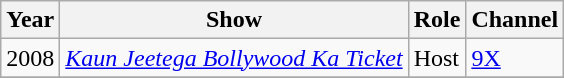<table class="wikitable sortable">
<tr>
<th>Year</th>
<th>Show</th>
<th>Role</th>
<th>Channel</th>
</tr>
<tr>
<td>2008</td>
<td><em><a href='#'>Kaun Jeetega Bollywood Ka Ticket</a></em></td>
<td>Host</td>
<td><a href='#'>9X</a></td>
</tr>
<tr>
</tr>
</table>
